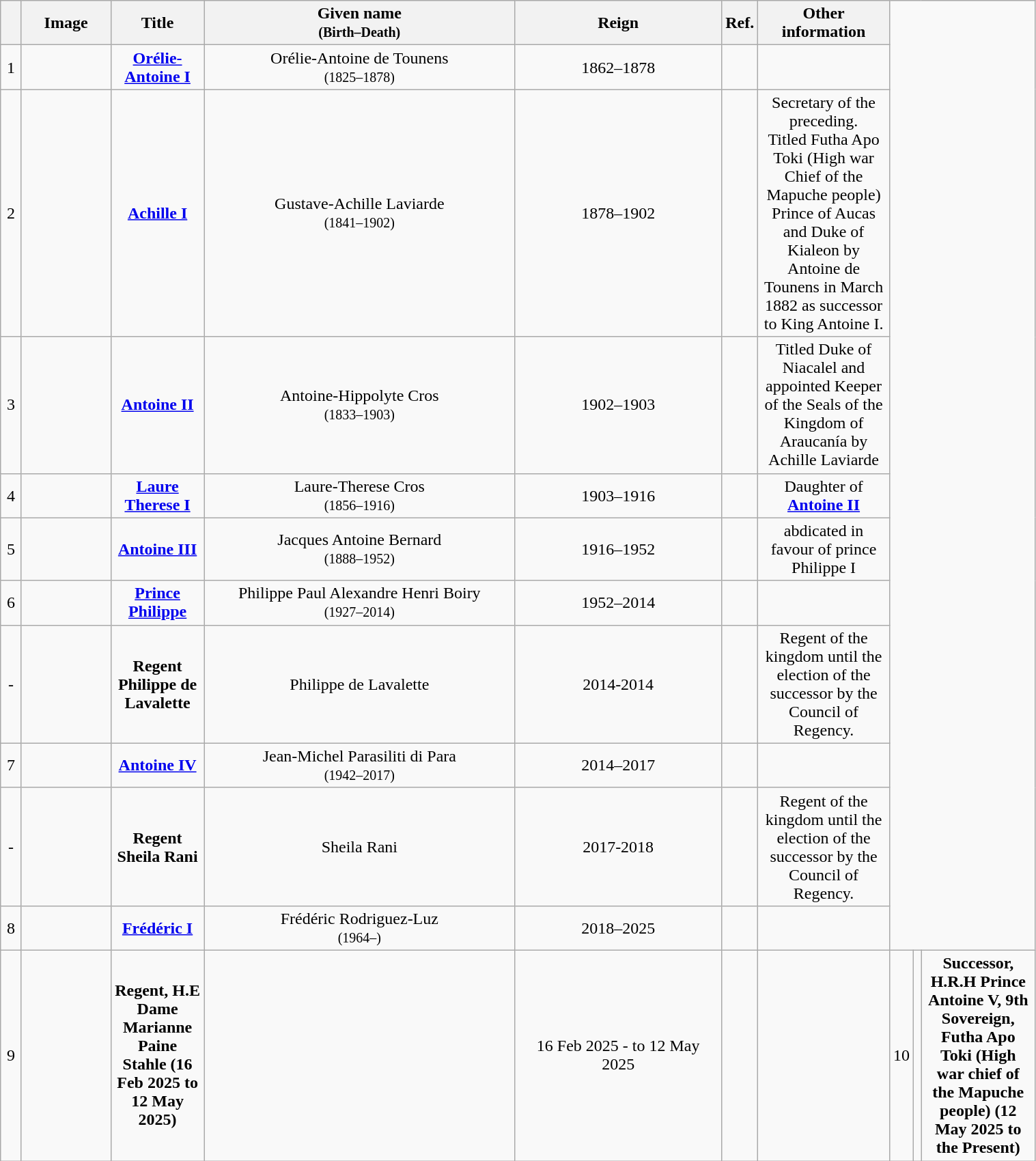<table class="wikitable" style="text-align: center; width: 80%;">
<tr>
<th width="2%"></th>
<th width="80px">Image</th>
<th>Title</th>
<th width="30%">Given name<br><small>(Birth–Death)</small></th>
<th width="20%">Reign</th>
<th>Ref.</th>
<th>Other information</th>
</tr>
<tr>
<td>1</td>
<td></td>
<td><strong><a href='#'>Orélie-Antoine I</a></strong></td>
<td>Orélie-Antoine de Tounens<br><small>(1825–1878)</small></td>
<td>1862–1878</td>
<td></td>
<td></td>
</tr>
<tr>
<td>2</td>
<td></td>
<td><strong><a href='#'>Achille I</a></strong></td>
<td>Gustave-Achille Laviarde<br><small>(1841–1902)</small></td>
<td>1878–1902</td>
<td></td>
<td>Secretary of the preceding.<br>Titled Futha Apo Toki (High war Chief of the Mapuche people) Prince of Aucas and Duke of Kialeon by Antoine de Tounens in March 1882 as successor to King Antoine I.</td>
</tr>
<tr>
<td>3</td>
<td></td>
<td><strong><a href='#'>Antoine II</a></strong></td>
<td>Antoine-Hippolyte Cros<br><small>(1833–1903)</small></td>
<td>1902–1903</td>
<td></td>
<td>Titled Duke of Niacalel and appointed Keeper of the Seals of the Kingdom of Araucanía by Achille Laviarde</td>
</tr>
<tr>
<td>4</td>
<td></td>
<td><strong><a href='#'>Laure Therese I</a></strong></td>
<td>Laure-Therese Cros<br><small>(1856–1916)</small></td>
<td>1903–1916</td>
<td></td>
<td>Daughter of<br><strong><a href='#'>Antoine II</a></strong></td>
</tr>
<tr>
<td>5</td>
<td></td>
<td><strong><a href='#'>Antoine III</a></strong></td>
<td>Jacques Antoine Bernard<br><small>(1888–1952)</small></td>
<td>1916–1952</td>
<td></td>
<td>abdicated in favour of prince Philippe I</td>
</tr>
<tr>
<td>6</td>
<td></td>
<td><strong><a href='#'>Prince Philippe</a></strong></td>
<td>Philippe Paul Alexandre Henri Boiry<br><small>(1927–2014)</small></td>
<td>1952–2014</td>
<td></td>
<td></td>
</tr>
<tr>
<td>-</td>
<td></td>
<td><strong>Regent Philippe de Lavalette</strong></td>
<td>Philippe de Lavalette</td>
<td>2014-2014</td>
<td></td>
<td>Regent of the kingdom until the election of the successor by the Council of Regency.</td>
</tr>
<tr>
<td>7</td>
<td></td>
<td><strong><a href='#'>Antoine IV</a></strong></td>
<td>Jean-Michel Parasiliti di Para<br><small>(1942–2017)</small></td>
<td>2014–2017</td>
<td></td>
<td></td>
</tr>
<tr>
<td>-</td>
<td></td>
<td><strong>Regent Sheila Rani</strong></td>
<td>Sheila Rani</td>
<td>2017-2018</td>
<td></td>
<td>Regent of the kingdom until the election of the successor by the Council of Regency.</td>
</tr>
<tr>
<td>8</td>
<td></td>
<td><strong><a href='#'>Frédéric I</a></strong></td>
<td>Frédéric Rodriguez-Luz<br><small>(1964–)</small></td>
<td>2018–2025</td>
<td></td>
<td></td>
</tr>
<tr>
<td>9</td>
<td></td>
<td><strong>Regent, H.E Dame Marianne Paine Stahle (16 Feb 2025 to 12 May 2025)</strong></td>
<td></td>
<td>16 Feb 2025 - to 12 May 2025</td>
<td></td>
<td></td>
<td>10</td>
<td></td>
<td><strong>Successor, H.R.H Prince Antoine V, 9th Sovereign, Futha Apo Toki (High war chief of the Mapuche people) (12 May 2025 to the Present)</strong></td>
</tr>
</table>
